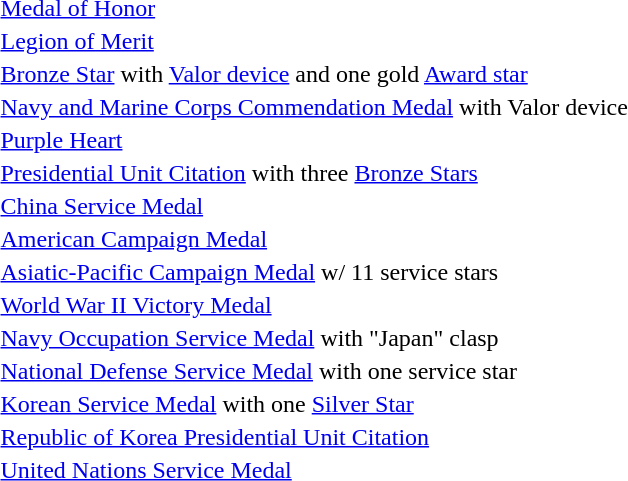<table>
<tr>
<td></td>
<td><a href='#'>Medal of Honor</a></td>
</tr>
<tr>
<td></td>
<td><a href='#'>Legion of Merit</a></td>
</tr>
<tr>
<td></td>
<td><a href='#'>Bronze Star</a> with <a href='#'>Valor device</a> and one gold <a href='#'>Award star</a></td>
</tr>
<tr>
<td></td>
<td><a href='#'>Navy and Marine Corps Commendation Medal</a> with Valor device</td>
</tr>
<tr>
<td></td>
<td><a href='#'>Purple Heart</a></td>
</tr>
<tr>
<td></td>
<td><a href='#'>Presidential Unit Citation</a> with three <a href='#'>Bronze Stars</a></td>
</tr>
<tr>
<td></td>
<td><a href='#'>China Service Medal</a></td>
</tr>
<tr>
<td></td>
<td><a href='#'>American Campaign Medal</a></td>
</tr>
<tr>
<td></td>
<td><a href='#'>Asiatic-Pacific Campaign Medal</a> w/ 11 service stars</td>
</tr>
<tr>
<td></td>
<td><a href='#'>World War II Victory Medal</a></td>
</tr>
<tr>
<td></td>
<td><a href='#'>Navy Occupation Service Medal</a> with "Japan" clasp</td>
</tr>
<tr>
<td></td>
<td><a href='#'>National Defense Service Medal</a> with one service star</td>
</tr>
<tr>
<td></td>
<td><a href='#'>Korean Service Medal</a> with one <a href='#'>Silver Star</a></td>
</tr>
<tr>
<td></td>
<td><a href='#'>Republic of Korea Presidential Unit Citation</a></td>
</tr>
<tr>
<td></td>
<td><a href='#'>United Nations Service Medal</a></td>
</tr>
</table>
